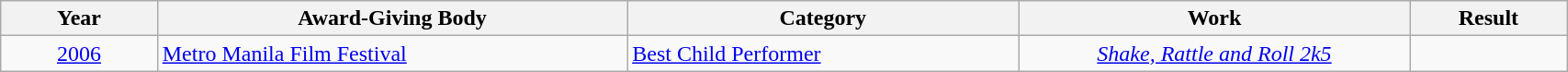<table | width="90%" class="wikitable sortable">
<tr>
<th width="10%">Year</th>
<th width="30%">Award-Giving Body</th>
<th width="25%">Category</th>
<th width="25%">Work</th>
<th width="10%">Result</th>
</tr>
<tr>
<td rowspan="1" align="center"><a href='#'>2006</a></td>
<td rowspan="1" align="left"><a href='#'>Metro Manila Film Festival</a></td>
<td align="left"><a href='#'>Best Child Performer</a></td>
<td align="center"><em><a href='#'>Shake, Rattle and Roll 2k5</a></em></td>
<td></td>
</tr>
</table>
